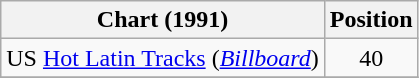<table class="wikitable sortable">
<tr>
<th>Chart (1991)</th>
<th>Position</th>
</tr>
<tr>
<td align="left">US <a href='#'>Hot Latin Tracks</a> (<em><a href='#'>Billboard</a></em>)</td>
<td align="center">40</td>
</tr>
<tr>
</tr>
</table>
